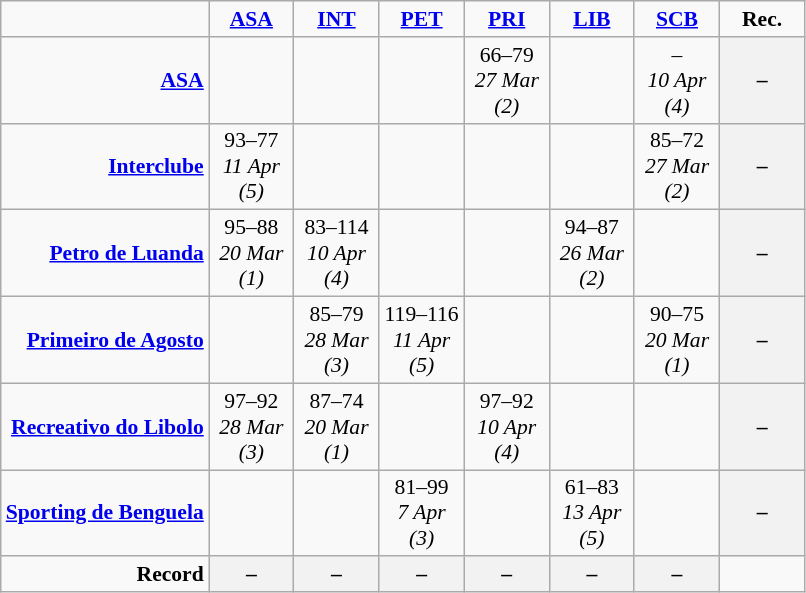<table style="font-size: 90%; text-align: center" class="wikitable">
<tr>
<td></td>
<td width=50><strong><a href='#'>ASA</a></strong></td>
<td width=50><strong><a href='#'>INT</a></strong></td>
<td width=50><strong><a href='#'>PET</a></strong></td>
<td width=50><strong><a href='#'>PRI</a></strong></td>
<td width=50><strong><a href='#'>LIB</a></strong></td>
<td width=50><strong><a href='#'>SCB</a></strong></td>
<td width=50><strong>Rec.</strong></td>
</tr>
<tr>
<td align=right><strong><a href='#'>ASA</a></strong></td>
<td></td>
<td></td>
<td></td>
<td>66–79<br><em>27 Mar (2)</em></td>
<td></td>
<td>–<br><em>10 Apr (4)</em></td>
<th>–</th>
</tr>
<tr>
<td align=right><strong><a href='#'>Interclube</a></strong></td>
<td>93–77<br><em>11 Apr (5)</em></td>
<td></td>
<td></td>
<td></td>
<td></td>
<td>85–72<br><em>27 Mar (2)</em></td>
<th>–</th>
</tr>
<tr>
<td align=right><strong><a href='#'>Petro de Luanda</a></strong></td>
<td>95–88<br><em>20 Mar (1)</em></td>
<td>83–114<br><em>10 Apr (4)</em></td>
<td></td>
<td></td>
<td>94–87<br><em>26 Mar (2)</em></td>
<td></td>
<th>–</th>
</tr>
<tr>
<td align=right><strong><a href='#'>Primeiro de Agosto</a></strong></td>
<td></td>
<td>85–79<br><em>28 Mar (3)</em></td>
<td>119–116<br><em>11 Apr (5)</em></td>
<td></td>
<td></td>
<td>90–75<br><em>20 Mar (1)</em></td>
<th>–</th>
</tr>
<tr>
<td align=right><strong><a href='#'>Recreativo do Libolo</a></strong></td>
<td>97–92<br><em>28 Mar (3)</em></td>
<td>87–74<br><em>20 Mar (1)</em></td>
<td></td>
<td>97–92<br><em>10 Apr (4)</em></td>
<td></td>
<td></td>
<th>–</th>
</tr>
<tr>
<td align=right><strong><a href='#'>Sporting de Benguela</a></strong></td>
<td></td>
<td></td>
<td>81–99<br><em>7 Apr (3)</em></td>
<td></td>
<td>61–83<br><em>13 Apr (5)</em></td>
<td></td>
<th>–</th>
</tr>
<tr>
<td align=right><strong>Record</strong></td>
<th>–</th>
<th>–</th>
<th>–</th>
<th>–</th>
<th>–</th>
<th>–</th>
<td></td>
</tr>
</table>
